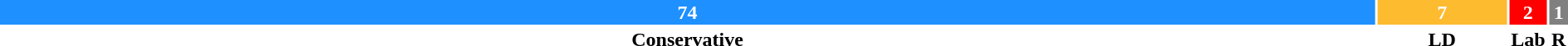<table style="width:100%; text-align:center;">
<tr style="color:white;">
<td style="background:dodgerblue; width:88.1%;"><strong>74</strong></td>
<td style="background:#FDBB30; width:8.3%;"><strong>7</strong></td>
<td style="background:red; width:2.4%;"><strong>2</strong></td>
<td style="background:grey; width:1.2%;"><strong>1</strong></td>
</tr>
<tr>
<td><span><strong>Conservative</strong></span></td>
<td><span><strong>LD</strong></span></td>
<td><span><strong>Lab</strong></span></td>
<td><span><strong>R</strong></span></td>
</tr>
</table>
